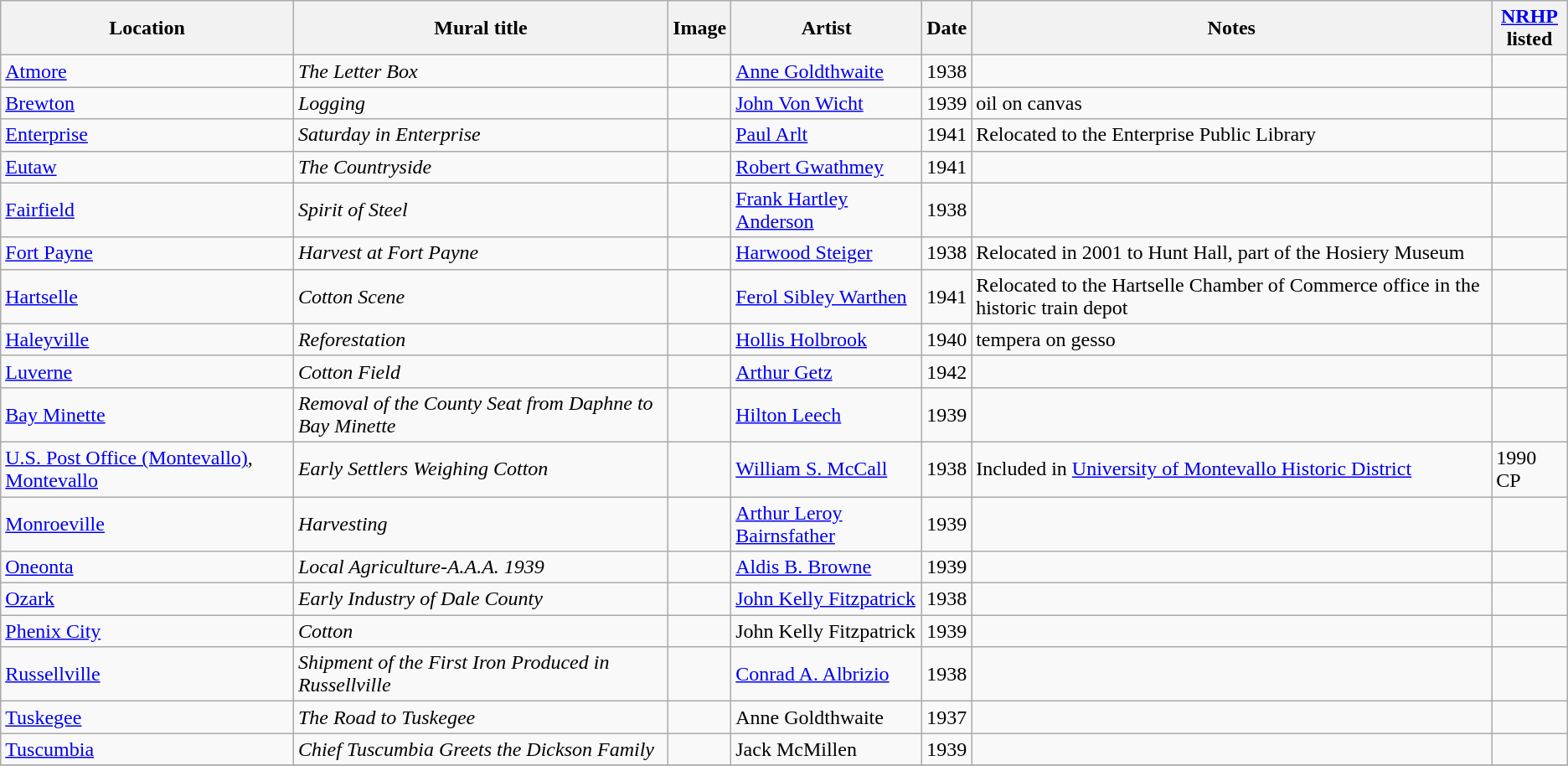<table class="wikitable sortable">
<tr>
<th>Location</th>
<th>Mural title</th>
<th>Image</th>
<th>Artist</th>
<th>Date</th>
<th>Notes</th>
<th><a href='#'>NRHP</a><br>listed</th>
</tr>
<tr>
<td><a href='#'>Atmore</a></td>
<td><em>The Letter Box</em></td>
<td></td>
<td><a href='#'>Anne Goldthwaite</a></td>
<td>1938</td>
<td></td>
<td></td>
</tr>
<tr>
<td><a href='#'>Brewton</a></td>
<td><em>Logging</em></td>
<td></td>
<td><a href='#'>John Von Wicht</a></td>
<td>1939</td>
<td>oil on canvas <br></td>
<td></td>
</tr>
<tr>
<td><a href='#'>Enterprise</a></td>
<td><em>Saturday in Enterprise</em></td>
<td></td>
<td><a href='#'>Paul Arlt</a></td>
<td>1941</td>
<td>Relocated to the Enterprise Public Library</td>
<td></td>
</tr>
<tr>
<td><a href='#'>Eutaw</a></td>
<td><em>The Countryside</em></td>
<td></td>
<td><a href='#'>Robert Gwathmey</a></td>
<td>1941</td>
<td></td>
<td></td>
</tr>
<tr>
<td><a href='#'>Fairfield</a></td>
<td><em>Spirit of Steel</em></td>
<td></td>
<td><a href='#'>Frank Hartley Anderson</a></td>
<td>1938</td>
<td></td>
<td></td>
</tr>
<tr>
<td><a href='#'>Fort Payne</a></td>
<td><em>Harvest at Fort Payne</em></td>
<td></td>
<td><a href='#'>Harwood Steiger</a></td>
<td>1938</td>
<td>Relocated in 2001 to Hunt Hall, part of the Hosiery Museum</td>
<td></td>
</tr>
<tr>
<td><a href='#'>Hartselle</a></td>
<td><em>Cotton Scene</em></td>
<td></td>
<td><a href='#'>Ferol Sibley Warthen</a></td>
<td>1941</td>
<td>Relocated to the Hartselle Chamber of Commerce office in the historic train depot</td>
<td></td>
</tr>
<tr>
<td><a href='#'>Haleyville</a></td>
<td><em>Reforestation</em></td>
<td></td>
<td><a href='#'>Hollis Holbrook</a></td>
<td>1940</td>
<td>tempera on gesso <br></td>
<td></td>
</tr>
<tr>
<td><a href='#'>Luverne</a></td>
<td><em>Cotton Field</em></td>
<td></td>
<td><a href='#'>Arthur Getz</a></td>
<td>1942</td>
<td></td>
<td></td>
</tr>
<tr>
<td><a href='#'>Bay Minette</a></td>
<td><em>Removal of the County Seat from Daphne to Bay Minette</em></td>
<td></td>
<td><a href='#'>Hilton Leech</a></td>
<td>1939</td>
<td></td>
<td></td>
</tr>
<tr>
<td><a href='#'>U.S. Post Office (Montevallo)</a>, <a href='#'>Montevallo</a></td>
<td><em>Early Settlers Weighing Cotton</em></td>
<td></td>
<td><a href='#'>William S. McCall</a></td>
<td>1938</td>
<td>Included in <a href='#'>University of Montevallo Historic District</a></td>
<td>1990 CP</td>
</tr>
<tr>
<td><a href='#'>Monroeville</a></td>
<td><em>Harvesting</em></td>
<td></td>
<td><a href='#'>Arthur Leroy Bairnsfather</a></td>
<td>1939</td>
<td></td>
<td></td>
</tr>
<tr>
<td><a href='#'>Oneonta</a></td>
<td><em>Local Agriculture-A.A.A. 1939</em></td>
<td></td>
<td><a href='#'>Aldis B. Browne</a></td>
<td>1939</td>
<td></td>
<td></td>
</tr>
<tr>
<td><a href='#'>Ozark</a></td>
<td><em>Early Industry of Dale County</em></td>
<td></td>
<td><a href='#'>John Kelly Fitzpatrick</a></td>
<td>1938</td>
<td></td>
<td></td>
</tr>
<tr>
<td><a href='#'>Phenix City</a></td>
<td><em>Cotton</em></td>
<td></td>
<td>John Kelly Fitzpatrick</td>
<td>1939</td>
<td></td>
<td></td>
</tr>
<tr>
<td><a href='#'>Russellville</a></td>
<td><em>Shipment of the First Iron Produced in Russellville</em></td>
<td></td>
<td><a href='#'>Conrad A. Albrizio</a></td>
<td>1938</td>
<td></td>
<td></td>
</tr>
<tr>
<td><a href='#'>Tuskegee</a></td>
<td><em>The Road to Tuskegee</em></td>
<td></td>
<td>Anne Goldthwaite</td>
<td>1937</td>
<td></td>
<td></td>
</tr>
<tr>
<td><a href='#'>Tuscumbia</a></td>
<td><em>Chief Tuscumbia Greets the Dickson Family</em></td>
<td></td>
<td>Jack McMillen</td>
<td>1939</td>
<td></td>
<td></td>
</tr>
<tr>
</tr>
</table>
